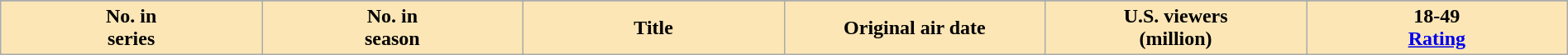<table class="wikitable plainrowheaders" style="width:100%; margin:auto;">
<tr>
</tr>
<tr style="color:white">
<th scope="col" style="background-color: #fce6b5; width:12em; color:#000000;">No. in<br>series</th>
<th scope="col" style="background-color: #fce6b5; width:12em; color:#000000;">No. in<br>season</th>
<th scope="col" style="background-color: #fce6b5; width:12em; color:#000000;">Title</th>
<th scope="col" style="background-color: #fce6b5; width:12em; color:#000000;">Original air date</th>
<th scope="col" style="background-color: #fce6b5; width:12em; color:#000000;">U.S. viewers<br>(million)</th>
<th scope="col" style="background-color: #fce6b5; width:12em; color:#000000;">18-49<br><a href='#'>Rating</a><br> 
  
 
 
 
 
 
  
 
 
</th>
</tr>
</table>
